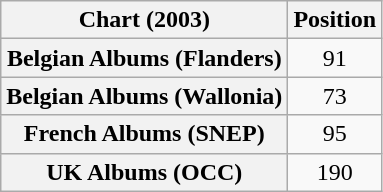<table class="wikitable sortable plainrowheaders" style="text-align:center;">
<tr>
<th scope="col">Chart (2003)</th>
<th scope="col">Position</th>
</tr>
<tr>
<th scope="row">Belgian Albums (Flanders)</th>
<td>91</td>
</tr>
<tr>
<th scope="row">Belgian Albums (Wallonia)</th>
<td>73</td>
</tr>
<tr>
<th scope="row">French Albums (SNEP)</th>
<td>95</td>
</tr>
<tr>
<th scope="row">UK Albums (OCC)</th>
<td>190</td>
</tr>
</table>
